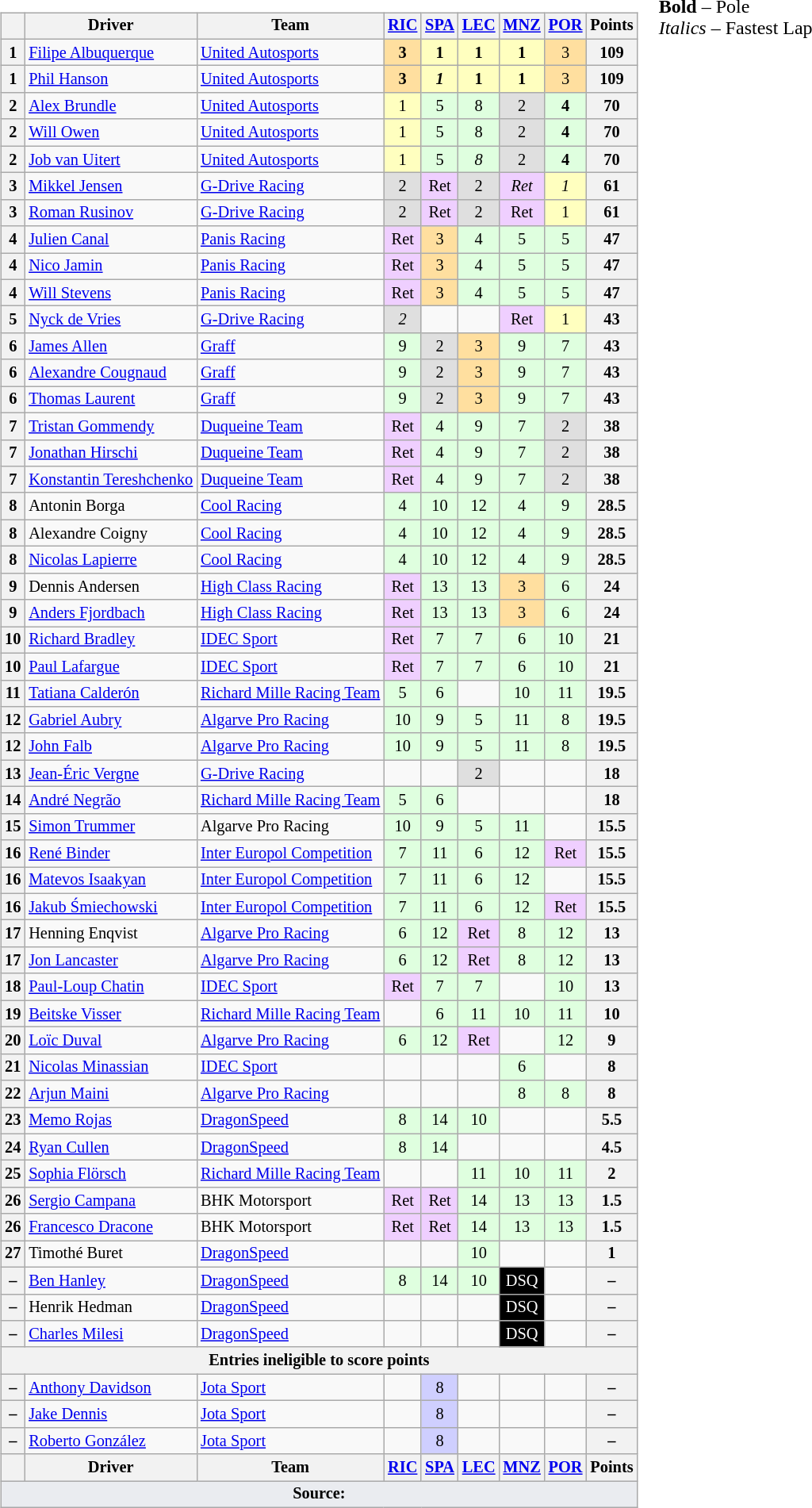<table>
<tr>
<td valign="top"><br><table class="wikitable" style="font-size:85%; text-align:center;">
<tr>
<th></th>
<th>Driver</th>
<th>Team</th>
<th><a href='#'>RIC</a><br></th>
<th><a href='#'>SPA</a><br></th>
<th><a href='#'>LEC</a><br></th>
<th><a href='#'>MNZ</a><br></th>
<th><a href='#'>POR</a><br></th>
<th>Points</th>
</tr>
<tr>
<th>1</th>
<td align=left> <a href='#'>Filipe Albuquerque</a></td>
<td align=left> <a href='#'>United Autosports</a></td>
<td style="background:#ffdf9f;"><strong>3</strong></td>
<td style="background:#ffffbf;"><strong>1</strong></td>
<td style="background:#ffffbf;"><strong>1</strong></td>
<td style="background:#ffffbf;"><strong>1</strong></td>
<td style="background:#ffdf9f;">3</td>
<th>109</th>
</tr>
<tr>
<th>1</th>
<td align=left> <a href='#'>Phil Hanson</a></td>
<td align=left> <a href='#'>United Autosports</a></td>
<td style="background:#ffdf9f;"><strong>3</strong></td>
<td style="background:#ffffbf;"><strong><em>1</em></strong></td>
<td style="background:#ffffbf;"><strong>1</strong></td>
<td style="background:#ffffbf;"><strong>1</strong></td>
<td style="background:#ffdf9f;">3</td>
<th>109</th>
</tr>
<tr>
<th>2</th>
<td align=left> <a href='#'>Alex Brundle</a></td>
<td align=left> <a href='#'>United Autosports</a></td>
<td style="background:#ffffbf;">1</td>
<td style="background:#dfffdf;">5</td>
<td style="background:#dfffdf;">8</td>
<td style="background:#dfdfdf;">2</td>
<td style="background:#dfffdf;"><strong>4</strong></td>
<th>70</th>
</tr>
<tr>
<th>2</th>
<td align=left> <a href='#'>Will Owen</a></td>
<td align=left> <a href='#'>United Autosports</a></td>
<td style="background:#ffffbf;">1</td>
<td style="background:#dfffdf;">5</td>
<td style="background:#dfffdf;">8</td>
<td style="background:#dfdfdf;">2</td>
<td style="background:#dfffdf;"><strong>4</strong></td>
<th>70</th>
</tr>
<tr>
<th>2</th>
<td align=left> <a href='#'>Job van Uitert</a></td>
<td align=left> <a href='#'>United Autosports</a></td>
<td style="background:#ffffbf;">1</td>
<td style="background:#dfffdf;">5</td>
<td style="background:#dfffdf;"><em>8</em></td>
<td style="background:#dfdfdf;">2</td>
<td style="background:#dfffdf;"><strong>4</strong></td>
<th>70</th>
</tr>
<tr>
<th>3</th>
<td align=left> <a href='#'>Mikkel Jensen</a></td>
<td align=left> <a href='#'>G-Drive Racing</a></td>
<td style="background:#dfdfdf;">2</td>
<td style="background:#efcfff;">Ret</td>
<td style="background:#dfdfdf;">2</td>
<td style="background:#efcfff;"><em>Ret</em></td>
<td style="background:#ffffbf;"><em>1</em></td>
<th>61</th>
</tr>
<tr>
<th>3</th>
<td align=left> <a href='#'>Roman Rusinov</a></td>
<td align=left> <a href='#'>G-Drive Racing</a></td>
<td style="background:#dfdfdf;">2</td>
<td style="background:#efcfff;">Ret</td>
<td style="background:#dfdfdf;">2</td>
<td style="background:#efcfff;">Ret</td>
<td style="background:#ffffbf;">1</td>
<th>61</th>
</tr>
<tr>
<th>4</th>
<td align=left> <a href='#'>Julien Canal</a></td>
<td align=left> <a href='#'>Panis Racing</a></td>
<td style="background:#efcfff;">Ret</td>
<td style="background:#ffdf9f;">3</td>
<td style="background:#dfffdf;">4</td>
<td style="background:#dfffdf;">5</td>
<td style="background:#dfffdf;">5</td>
<th>47</th>
</tr>
<tr>
<th>4</th>
<td align=left> <a href='#'>Nico Jamin</a></td>
<td align=left> <a href='#'>Panis Racing</a></td>
<td style="background:#efcfff;">Ret</td>
<td style="background:#ffdf9f;">3</td>
<td style="background:#dfffdf;">4</td>
<td style="background:#dfffdf;">5</td>
<td style="background:#dfffdf;">5</td>
<th>47</th>
</tr>
<tr>
<th>4</th>
<td align=left> <a href='#'>Will Stevens</a></td>
<td align=left> <a href='#'>Panis Racing</a></td>
<td style="background:#efcfff;">Ret</td>
<td style="background:#ffdf9f;">3</td>
<td style="background:#dfffdf;">4</td>
<td style="background:#dfffdf;">5</td>
<td style="background:#dfffdf;">5</td>
<th>47</th>
</tr>
<tr>
<th>5</th>
<td align=left> <a href='#'>Nyck de Vries</a></td>
<td align=left> <a href='#'>G-Drive Racing</a></td>
<td style="background:#dfdfdf;"><em>2</em></td>
<td></td>
<td></td>
<td style="background:#efcfff;">Ret</td>
<td style="background:#ffffbf;">1</td>
<th>43</th>
</tr>
<tr>
<th>6</th>
<td align=left> <a href='#'>James Allen</a></td>
<td align=left> <a href='#'>Graff</a></td>
<td style="background:#dfffdf;">9</td>
<td style="background:#dfdfdf;">2</td>
<td style="background:#ffdf9f;">3</td>
<td style="background:#dfffdf;">9</td>
<td style="background:#dfffdf;">7</td>
<th>43</th>
</tr>
<tr>
<th>6</th>
<td align=left> <a href='#'>Alexandre Cougnaud</a></td>
<td align=left> <a href='#'>Graff</a></td>
<td style="background:#dfffdf;">9</td>
<td style="background:#dfdfdf;">2</td>
<td style="background:#ffdf9f;">3</td>
<td style="background:#dfffdf;">9</td>
<td style="background:#dfffdf;">7</td>
<th>43</th>
</tr>
<tr>
<th>6</th>
<td align=left> <a href='#'>Thomas Laurent</a></td>
<td align=left> <a href='#'>Graff</a></td>
<td style="background:#dfffdf;">9</td>
<td style="background:#dfdfdf;">2</td>
<td style="background:#ffdf9f;">3</td>
<td style="background:#dfffdf;">9</td>
<td style="background:#dfffdf;">7</td>
<th>43</th>
</tr>
<tr>
<th>7</th>
<td align=left> <a href='#'>Tristan Gommendy</a></td>
<td align=left> <a href='#'>Duqueine Team</a></td>
<td style="background:#efcfff;">Ret</td>
<td style="background:#dfffdf;">4</td>
<td style="background:#dfffdf;">9</td>
<td style="background:#dfffdf;">7</td>
<td style="background:#dfdfdf;">2</td>
<th>38</th>
</tr>
<tr>
<th>7</th>
<td align=left> <a href='#'>Jonathan Hirschi</a></td>
<td align=left> <a href='#'>Duqueine Team</a></td>
<td style="background:#efcfff;">Ret</td>
<td style="background:#dfffdf;">4</td>
<td style="background:#dfffdf;">9</td>
<td style="background:#dfffdf;">7</td>
<td style="background:#dfdfdf;">2</td>
<th>38</th>
</tr>
<tr>
<th>7</th>
<td align=left> <a href='#'>Konstantin Tereshchenko</a></td>
<td align=left> <a href='#'>Duqueine Team</a></td>
<td style="background:#efcfff;">Ret</td>
<td style="background:#dfffdf;">4</td>
<td style="background:#dfffdf;">9</td>
<td style="background:#dfffdf;">7</td>
<td style="background:#dfdfdf;">2</td>
<th>38</th>
</tr>
<tr>
<th>8</th>
<td align=left> Antonin Borga</td>
<td align=left> <a href='#'>Cool Racing</a></td>
<td style="background:#dfffdf;">4</td>
<td style="background:#dfffdf;">10</td>
<td style="background:#dfffdf;">12</td>
<td style="background:#dfffdf;">4</td>
<td style="background:#dfffdf;">9</td>
<th>28.5</th>
</tr>
<tr>
<th>8</th>
<td align=left> Alexandre Coigny</td>
<td align=left> <a href='#'>Cool Racing</a></td>
<td style="background:#dfffdf;">4</td>
<td style="background:#dfffdf;">10</td>
<td style="background:#dfffdf;">12</td>
<td style="background:#dfffdf;">4</td>
<td style="background:#dfffdf;">9</td>
<th>28.5</th>
</tr>
<tr>
<th>8</th>
<td align=left> <a href='#'>Nicolas Lapierre</a></td>
<td align=left> <a href='#'>Cool Racing</a></td>
<td style="background:#dfffdf;">4</td>
<td style="background:#dfffdf;">10</td>
<td style="background:#dfffdf;">12</td>
<td style="background:#dfffdf;">4</td>
<td style="background:#dfffdf;">9</td>
<th>28.5</th>
</tr>
<tr>
<th>9</th>
<td align=left> Dennis Andersen</td>
<td align=left> <a href='#'>High Class Racing</a></td>
<td style="background:#efcfff;">Ret</td>
<td style="background:#dfffdf;">13</td>
<td style="background:#dfffdf;">13</td>
<td style="background:#ffdf9f;">3</td>
<td style="background:#dfffdf;">6</td>
<th>24</th>
</tr>
<tr>
<th>9</th>
<td align=left> <a href='#'>Anders Fjordbach</a></td>
<td align=left> <a href='#'>High Class Racing</a></td>
<td style="background:#efcfff;">Ret</td>
<td style="background:#dfffdf;">13</td>
<td style="background:#dfffdf;">13</td>
<td style="background:#ffdf9f;">3</td>
<td style="background:#dfffdf;">6</td>
<th>24</th>
</tr>
<tr>
<th>10</th>
<td align=left> <a href='#'>Richard Bradley</a></td>
<td align=left> <a href='#'>IDEC Sport</a></td>
<td style="background:#efcfff;">Ret</td>
<td style="background:#dfffdf;">7</td>
<td style="background:#dfffdf;">7</td>
<td style="background:#dfffdf;">6</td>
<td style="background:#dfffdf;">10</td>
<th>21</th>
</tr>
<tr>
<th>10</th>
<td align=left> <a href='#'>Paul Lafargue</a></td>
<td align=left> <a href='#'>IDEC Sport</a></td>
<td style="background:#efcfff;">Ret</td>
<td style="background:#dfffdf;">7</td>
<td style="background:#dfffdf;">7</td>
<td style="background:#dfffdf;">6</td>
<td style="background:#dfffdf;">10</td>
<th>21</th>
</tr>
<tr>
<th>11</th>
<td align=left> <a href='#'>Tatiana Calderón</a></td>
<td align=left> <a href='#'>Richard Mille Racing Team</a></td>
<td style="background:#dfffdf;">5</td>
<td style="background:#dfffdf;">6</td>
<td></td>
<td style="background:#dfffdf;">10</td>
<td style="background:#dfffdf;">11</td>
<th>19.5</th>
</tr>
<tr>
<th>12</th>
<td align=left> <a href='#'>Gabriel Aubry</a></td>
<td align=left> <a href='#'>Algarve Pro Racing</a></td>
<td style="background:#dfffdf;">10</td>
<td style="background:#dfffdf;">9</td>
<td style="background:#dfffdf;">5</td>
<td style="background:#dfffdf;">11</td>
<td style="background:#dfffdf;">8</td>
<th>19.5</th>
</tr>
<tr>
<th>12</th>
<td align=left> <a href='#'>John Falb</a></td>
<td align=left> <a href='#'>Algarve Pro Racing</a></td>
<td style="background:#dfffdf;">10</td>
<td style="background:#dfffdf;">9</td>
<td style="background:#dfffdf;">5</td>
<td style="background:#dfffdf;">11</td>
<td style="background:#dfffdf;">8</td>
<th>19.5</th>
</tr>
<tr>
<th>13</th>
<td align=left> <a href='#'>Jean-Éric Vergne</a></td>
<td align=left> <a href='#'>G-Drive Racing</a></td>
<td></td>
<td></td>
<td style="background:#dfdfdf;">2</td>
<td></td>
<td></td>
<th>18</th>
</tr>
<tr>
<th>14</th>
<td align=left> <a href='#'>André Negrão</a></td>
<td align=left> <a href='#'>Richard Mille Racing Team</a></td>
<td style="background:#dfffdf;">5</td>
<td style="background:#dfffdf;">6</td>
<td></td>
<td></td>
<td></td>
<th>18</th>
</tr>
<tr>
<th>15</th>
<td align=left> <a href='#'>Simon Trummer</a></td>
<td align=left> Algarve Pro Racing</td>
<td style="background:#dfffdf;">10</td>
<td style="background:#dfffdf;">9</td>
<td style="background:#dfffdf;">5</td>
<td style="background:#dfffdf;">11</td>
<td></td>
<th>15.5</th>
</tr>
<tr>
<th>16</th>
<td align=left> <a href='#'>René Binder</a></td>
<td align=left> <a href='#'>Inter Europol Competition</a></td>
<td style="background:#dfffdf;">7</td>
<td style="background:#dfffdf;">11</td>
<td style="background:#dfffdf;">6</td>
<td style="background:#dfffdf;">12</td>
<td style="background:#efcfff;">Ret</td>
<th>15.5</th>
</tr>
<tr>
<th>16</th>
<td align=left> <a href='#'>Matevos Isaakyan</a></td>
<td align=left> <a href='#'>Inter Europol Competition</a></td>
<td style="background:#dfffdf;">7</td>
<td style="background:#dfffdf;">11</td>
<td style="background:#dfffdf;">6</td>
<td style="background:#dfffdf;">12</td>
<td></td>
<th>15.5</th>
</tr>
<tr>
<th>16</th>
<td align=left> <a href='#'>Jakub Śmiechowski</a></td>
<td align=left> <a href='#'>Inter Europol Competition</a></td>
<td style="background:#dfffdf;">7</td>
<td style="background:#dfffdf;">11</td>
<td style="background:#dfffdf;">6</td>
<td style="background:#dfffdf;">12</td>
<td style="background:#efcfff;">Ret</td>
<th>15.5</th>
</tr>
<tr>
<th>17</th>
<td align=left> Henning Enqvist</td>
<td align=left> <a href='#'>Algarve Pro Racing</a></td>
<td style="background:#dfffdf;">6</td>
<td style="background:#dfffdf;">12</td>
<td style="background:#efcfff;">Ret</td>
<td style="background:#dfffdf;">8</td>
<td style="background:#dfffdf;">12</td>
<th>13</th>
</tr>
<tr>
<th>17</th>
<td align=left> <a href='#'>Jon Lancaster</a></td>
<td align=left> <a href='#'>Algarve Pro Racing</a></td>
<td style="background:#dfffdf;">6</td>
<td style="background:#dfffdf;">12</td>
<td style="background:#efcfff;">Ret</td>
<td style="background:#dfffdf;">8</td>
<td style="background:#dfffdf;">12</td>
<th>13</th>
</tr>
<tr>
<th>18</th>
<td align=left> <a href='#'>Paul-Loup Chatin</a></td>
<td align=left> <a href='#'>IDEC Sport</a></td>
<td style="background:#efcfff;">Ret</td>
<td style="background:#dfffdf;">7</td>
<td style="background:#dfffdf;">7</td>
<td></td>
<td style="background:#dfffdf;">10</td>
<th>13</th>
</tr>
<tr>
<th>19</th>
<td align=left> <a href='#'>Beitske Visser</a></td>
<td align=left> <a href='#'>Richard Mille Racing Team</a></td>
<td></td>
<td style="background:#dfffdf;">6</td>
<td style="background:#dfffdf;">11</td>
<td style="background:#dfffdf;">10</td>
<td style="background:#dfffdf;">11</td>
<th>10</th>
</tr>
<tr>
<th>20</th>
<td align=left> <a href='#'>Loïc Duval</a></td>
<td align=left> <a href='#'>Algarve Pro Racing</a></td>
<td style="background:#dfffdf;">6</td>
<td style="background:#dfffdf;">12</td>
<td style="background:#efcfff;">Ret</td>
<td></td>
<td style="background:#dfffdf;">12</td>
<th>9</th>
</tr>
<tr>
<th>21</th>
<td align=left> <a href='#'>Nicolas Minassian</a></td>
<td align=left> <a href='#'>IDEC Sport</a></td>
<td></td>
<td></td>
<td></td>
<td style="background:#dfffdf;">6</td>
<td></td>
<th>8</th>
</tr>
<tr>
<th>22</th>
<td align=left> <a href='#'>Arjun Maini</a></td>
<td align=left> <a href='#'>Algarve Pro Racing</a></td>
<td></td>
<td></td>
<td></td>
<td style="background:#dfffdf;">8</td>
<td style="background:#dfffdf;">8</td>
<th>8</th>
</tr>
<tr>
<th>23</th>
<td align=left> <a href='#'>Memo Rojas</a></td>
<td align=left> <a href='#'>DragonSpeed</a></td>
<td style="background:#dfffdf;">8</td>
<td style="background:#dfffdf;">14</td>
<td style="background:#dfffdf;">10</td>
<td></td>
<td></td>
<th>5.5</th>
</tr>
<tr>
<th>24</th>
<td align=left> <a href='#'>Ryan Cullen</a></td>
<td align=left> <a href='#'>DragonSpeed</a></td>
<td style="background:#dfffdf;">8</td>
<td style="background:#dfffdf;">14</td>
<td></td>
<td></td>
<td></td>
<th>4.5</th>
</tr>
<tr>
<th>25</th>
<td align=left> <a href='#'>Sophia Flörsch</a></td>
<td align=left> <a href='#'>Richard Mille Racing Team</a></td>
<td></td>
<td></td>
<td style="background:#dfffdf;">11</td>
<td style="background:#dfffdf;">10</td>
<td style="background:#dfffdf;">11</td>
<th>2</th>
</tr>
<tr>
<th>26</th>
<td align=left> <a href='#'>Sergio Campana</a></td>
<td align=left> BHK Motorsport</td>
<td style="background:#efcfff;">Ret</td>
<td style="background:#efcfff;">Ret</td>
<td style="background:#dfffdf;">14</td>
<td style="background:#dfffdf;">13</td>
<td style="background:#dfffdf;">13</td>
<th>1.5</th>
</tr>
<tr>
<th>26</th>
<td align=left> <a href='#'>Francesco Dracone</a></td>
<td align=left> BHK Motorsport</td>
<td style="background:#efcfff;">Ret</td>
<td style="background:#efcfff;">Ret</td>
<td style="background:#dfffdf;">14</td>
<td style="background:#dfffdf;">13</td>
<td style="background:#dfffdf;">13</td>
<th>1.5</th>
</tr>
<tr>
<th>27</th>
<td align=left> Timothé Buret</td>
<td align=left> <a href='#'>DragonSpeed</a></td>
<td></td>
<td></td>
<td style="background:#dfffdf;">10</td>
<td></td>
<td></td>
<th>1</th>
</tr>
<tr>
<th>–</th>
<td align=left> <a href='#'>Ben Hanley</a></td>
<td align=left> <a href='#'>DragonSpeed</a></td>
<td style="background:#dfffdf;">8</td>
<td style="background:#dfffdf;">14</td>
<td style="background:#dfffdf;">10</td>
<td style="background-color:#000000; color:white">DSQ</td>
<td></td>
<th>–</th>
</tr>
<tr>
<th>–</th>
<td align=left> Henrik Hedman</td>
<td align=left> <a href='#'>DragonSpeed</a></td>
<td></td>
<td></td>
<td></td>
<td style="background-color:#000000; color:white">DSQ</td>
<td></td>
<th>–</th>
</tr>
<tr>
<th>–</th>
<td align=left> <a href='#'>Charles Milesi</a></td>
<td align=left> <a href='#'>DragonSpeed</a></td>
<td></td>
<td></td>
<td></td>
<td style="background-color:#000000; color:white">DSQ</td>
<td></td>
<th>–</th>
</tr>
<tr>
<th colspan=9>Entries ineligible to score points</th>
</tr>
<tr>
<th>–</th>
<td align=left> <a href='#'>Anthony Davidson</a></td>
<td align=left> <a href='#'>Jota Sport</a></td>
<td></td>
<td style="background:#cfcfff;">8</td>
<td></td>
<td></td>
<td></td>
<th>–</th>
</tr>
<tr>
<th>–</th>
<td align=left> <a href='#'>Jake Dennis</a></td>
<td align=left> <a href='#'>Jota Sport</a></td>
<td></td>
<td style="background:#cfcfff;">8</td>
<td></td>
<td></td>
<td></td>
<th>–</th>
</tr>
<tr>
<th>–</th>
<td align=left> <a href='#'>Roberto González</a></td>
<td align=left> <a href='#'>Jota Sport</a></td>
<td></td>
<td style="background:#cfcfff;">8</td>
<td></td>
<td></td>
<td></td>
<th>–</th>
</tr>
<tr>
<th></th>
<th>Driver</th>
<th>Team</th>
<th><a href='#'>RIC</a><br></th>
<th><a href='#'>SPA</a><br></th>
<th><a href='#'>LEC</a><br></th>
<th><a href='#'>MNZ</a><br></th>
<th><a href='#'>POR</a><br></th>
<th>Points</th>
</tr>
<tr class="sortbottom">
<td colspan="9" style="background-color:#EAECF0;text-align:center"><strong>Source:</strong></td>
</tr>
</table>
</td>
<td valign="top"><br>
<span><strong>Bold</strong> – Pole<br><em>Italics</em> – Fastest Lap</span></td>
</tr>
</table>
